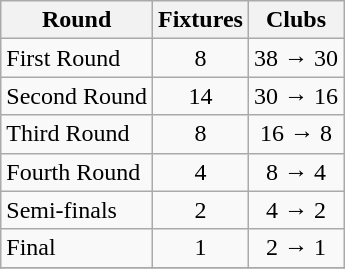<table class="wikitable" style="text-align: center">
<tr>
<th>Round</th>
<th>Fixtures</th>
<th>Clubs</th>
</tr>
<tr>
<td align=left>First Round</td>
<td>8</td>
<td>38 → 30</td>
</tr>
<tr>
<td align=left>Second Round</td>
<td>14</td>
<td>30 → 16</td>
</tr>
<tr>
<td align=left>Third Round</td>
<td>8</td>
<td>16 → 8</td>
</tr>
<tr>
<td align=left>Fourth Round</td>
<td>4</td>
<td>8 → 4</td>
</tr>
<tr>
<td align=left>Semi-finals</td>
<td>2</td>
<td>4 → 2</td>
</tr>
<tr>
<td align=left>Final</td>
<td>1</td>
<td>2 → 1</td>
</tr>
<tr>
</tr>
</table>
